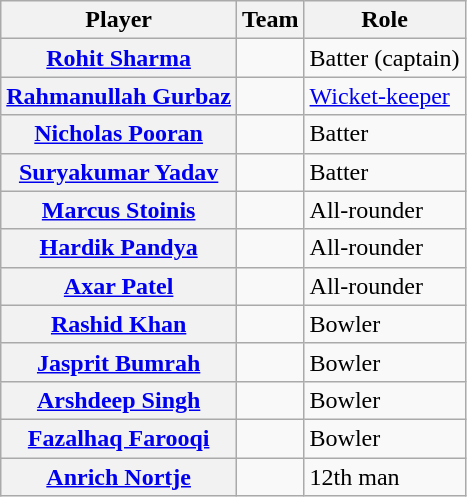<table class="wikitable plainrowheaders">
<tr>
<th scope=col>Player</th>
<th scope=col>Team</th>
<th scope=col>Role</th>
</tr>
<tr>
<th scope=row><a href='#'>Rohit Sharma</a></th>
<td></td>
<td>Batter (captain)</td>
</tr>
<tr>
<th scope=row><a href='#'>Rahmanullah Gurbaz</a></th>
<td></td>
<td><a href='#'>Wicket-keeper</a></td>
</tr>
<tr>
<th scope=row><a href='#'>Nicholas Pooran</a></th>
<td></td>
<td>Batter</td>
</tr>
<tr>
<th scope=row><a href='#'>Suryakumar Yadav</a></th>
<td></td>
<td>Batter</td>
</tr>
<tr>
<th scope=row><a href='#'>Marcus Stoinis</a></th>
<td></td>
<td>All-rounder</td>
</tr>
<tr>
<th scope=row><a href='#'>Hardik Pandya</a></th>
<td></td>
<td>All-rounder</td>
</tr>
<tr>
<th scope=row><a href='#'>Axar Patel</a></th>
<td></td>
<td>All-rounder</td>
</tr>
<tr>
<th scope=row><a href='#'>Rashid Khan</a></th>
<td></td>
<td>Bowler</td>
</tr>
<tr>
<th scope=row><a href='#'>Jasprit Bumrah</a></th>
<td></td>
<td>Bowler</td>
</tr>
<tr>
<th scope=row><a href='#'>Arshdeep Singh</a></th>
<td></td>
<td>Bowler</td>
</tr>
<tr>
<th scope=row><a href='#'>Fazalhaq Farooqi</a></th>
<td></td>
<td>Bowler</td>
</tr>
<tr>
<th scope=row><a href='#'>Anrich Nortje</a></th>
<td></td>
<td>12th man</td>
</tr>
</table>
